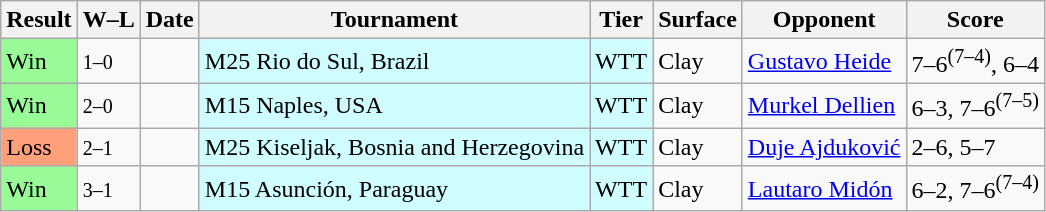<table class="sortable wikitable">
<tr>
<th>Result</th>
<th class="unsortable">W–L</th>
<th>Date</th>
<th>Tournament</th>
<th>Tier</th>
<th>Surface</th>
<th>Opponent</th>
<th class="unsortable">Score</th>
</tr>
<tr>
<td bgcolor=98FB98>Win</td>
<td><small>1–0</small></td>
<td></td>
<td style="background:#cffcff;">M25 Rio do Sul, Brazil</td>
<td style="background:#cffcff;">WTT</td>
<td>Clay</td>
<td> <a href='#'>Gustavo Heide</a></td>
<td>7–6<sup>(7–4)</sup>, 6–4</td>
</tr>
<tr>
<td bgcolor=98FB98>Win</td>
<td><small>2–0</small></td>
<td></td>
<td style="background:#cffcff;">M15 Naples, USA</td>
<td style="background:#cffcff;">WTT</td>
<td>Clay</td>
<td> <a href='#'>Murkel Dellien</a></td>
<td>6–3, 7–6<sup>(7–5)</sup></td>
</tr>
<tr>
<td bgcolor=FFA07A>Loss</td>
<td><small>2–1</small></td>
<td></td>
<td style="background:#cffcff;">M25 Kiseljak, Bosnia and Herzegovina</td>
<td style="background:#cffcff;">WTT</td>
<td>Clay</td>
<td> <a href='#'>Duje Ajduković</a></td>
<td>2–6, 5–7</td>
</tr>
<tr>
<td bgcolor=98FB98>Win</td>
<td><small>3–1</small></td>
<td></td>
<td style="background:#cffcff;">M15 Asunción, Paraguay</td>
<td style="background:#cffcff;">WTT</td>
<td>Clay</td>
<td> <a href='#'>Lautaro Midón</a></td>
<td>6–2, 7–6<sup>(7–4)</sup></td>
</tr>
</table>
